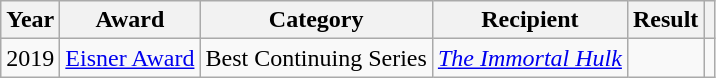<table class="wikitable sortable">
<tr>
<th>Year</th>
<th>Award</th>
<th>Category</th>
<th>Recipient</th>
<th>Result</th>
<th scope="col" class="unsortable"></th>
</tr>
<tr>
<td>2019</td>
<td><a href='#'>Eisner Award</a></td>
<td>Best Continuing Series</td>
<td><em><a href='#'>The Immortal Hulk</a></em></td>
<td></td>
<td style="text-align:center;"></td>
</tr>
</table>
